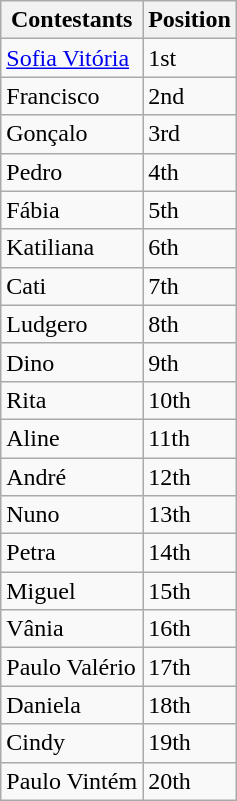<table class="wikitable">
<tr>
<th>Contestants</th>
<th>Position</th>
</tr>
<tr>
<td><a href='#'>Sofia Vitória</a></td>
<td>1st</td>
</tr>
<tr>
<td>Francisco</td>
<td>2nd</td>
</tr>
<tr>
<td>Gonçalo</td>
<td>3rd</td>
</tr>
<tr>
<td>Pedro</td>
<td>4th</td>
</tr>
<tr>
<td>Fábia</td>
<td>5th</td>
</tr>
<tr>
<td>Katiliana</td>
<td>6th</td>
</tr>
<tr>
<td>Cati</td>
<td>7th</td>
</tr>
<tr>
<td>Ludgero</td>
<td>8th</td>
</tr>
<tr>
<td>Dino</td>
<td>9th</td>
</tr>
<tr>
<td>Rita</td>
<td>10th</td>
</tr>
<tr>
<td>Aline</td>
<td>11th</td>
</tr>
<tr>
<td>André</td>
<td>12th</td>
</tr>
<tr>
<td>Nuno</td>
<td>13th</td>
</tr>
<tr>
<td>Petra</td>
<td>14th</td>
</tr>
<tr>
<td>Miguel</td>
<td>15th</td>
</tr>
<tr>
<td>Vânia</td>
<td>16th</td>
</tr>
<tr>
<td>Paulo Valério</td>
<td>17th</td>
</tr>
<tr>
<td>Daniela</td>
<td>18th</td>
</tr>
<tr>
<td>Cindy</td>
<td>19th</td>
</tr>
<tr>
<td>Paulo Vintém</td>
<td>20th</td>
</tr>
</table>
